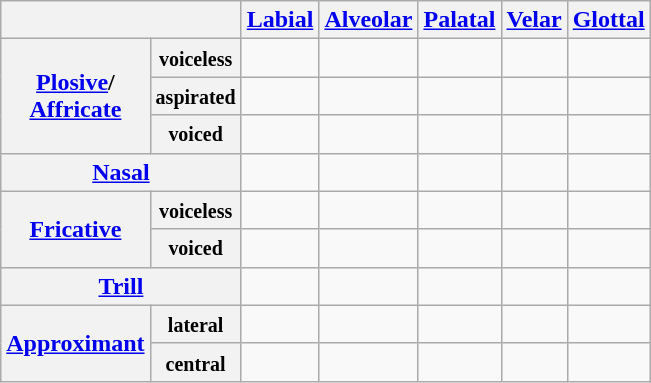<table class="wikitable" style="text-align:center">
<tr>
<th colspan="2"></th>
<th><a href='#'>Labial</a></th>
<th><a href='#'>Alveolar</a></th>
<th><a href='#'>Palatal</a></th>
<th><a href='#'>Velar</a></th>
<th><a href='#'>Glottal</a></th>
</tr>
<tr>
<th rowspan="3"><a href='#'>Plosive</a>/<br><a href='#'>Affricate</a></th>
<th><small>voiceless</small></th>
<td></td>
<td></td>
<td></td>
<td></td>
<td></td>
</tr>
<tr>
<th><small>aspirated</small></th>
<td></td>
<td></td>
<td></td>
<td></td>
<td></td>
</tr>
<tr>
<th><small>voiced</small></th>
<td></td>
<td></td>
<td></td>
<td></td>
<td></td>
</tr>
<tr>
<th colspan="2"><a href='#'>Nasal</a></th>
<td></td>
<td></td>
<td></td>
<td></td>
<td></td>
</tr>
<tr>
<th rowspan="2"><a href='#'>Fricative</a></th>
<th><small>voiceless</small></th>
<td></td>
<td></td>
<td></td>
<td></td>
<td></td>
</tr>
<tr>
<th><small>voiced</small></th>
<td></td>
<td></td>
<td></td>
<td></td>
<td></td>
</tr>
<tr>
<th colspan="2"><a href='#'>Trill</a></th>
<td></td>
<td></td>
<td></td>
<td></td>
<td></td>
</tr>
<tr>
<th rowspan="2"><a href='#'>Approximant</a></th>
<th><small>lateral</small></th>
<td></td>
<td></td>
<td></td>
<td></td>
<td></td>
</tr>
<tr>
<th><small>central</small></th>
<td></td>
<td></td>
<td></td>
<td></td>
<td></td>
</tr>
</table>
